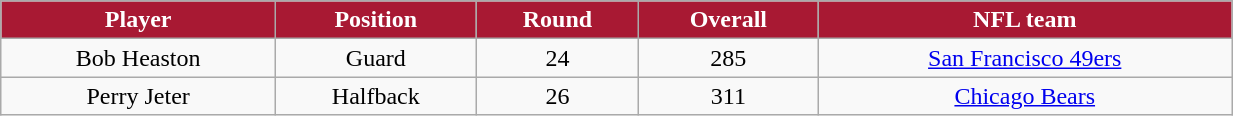<table class="wikitable" width="65%">
<tr align="center"  style="background:#A81933;color:#FFFFFF;">
<td><strong>Player</strong></td>
<td><strong>Position</strong></td>
<td><strong>Round</strong></td>
<td><strong>Overall</strong></td>
<td><strong>NFL team</strong></td>
</tr>
<tr align="center" bgcolor="">
<td>Bob Heaston</td>
<td>Guard</td>
<td>24</td>
<td>285</td>
<td><a href='#'>San Francisco 49ers</a></td>
</tr>
<tr align="center" bgcolor="">
<td>Perry Jeter</td>
<td>Halfback</td>
<td>26</td>
<td>311</td>
<td><a href='#'>Chicago Bears</a></td>
</tr>
</table>
